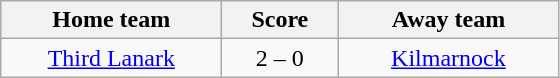<table class="wikitable" style="text-align: center">
<tr>
<th width=140>Home team</th>
<th width=70>Score</th>
<th width=140>Away team</th>
</tr>
<tr>
<td><a href='#'>Third Lanark</a></td>
<td>2 – 0</td>
<td><a href='#'>Kilmarnock</a></td>
</tr>
</table>
